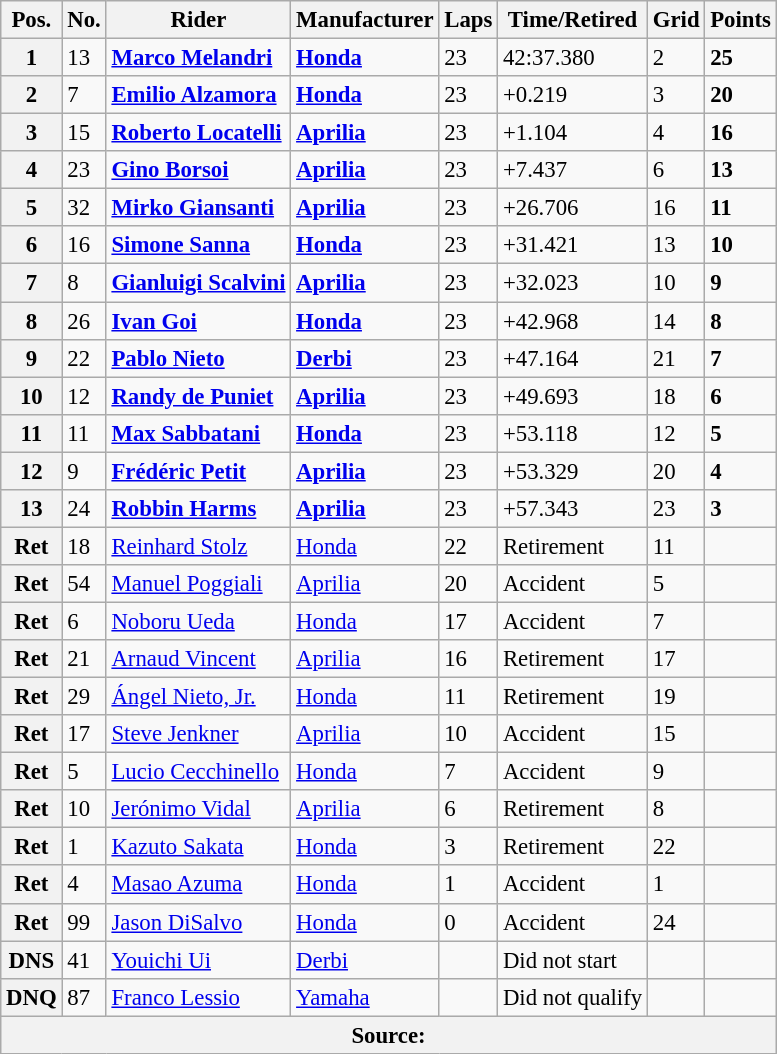<table class="wikitable" style="font-size: 95%;">
<tr>
<th>Pos.</th>
<th>No.</th>
<th>Rider</th>
<th>Manufacturer</th>
<th>Laps</th>
<th>Time/Retired</th>
<th>Grid</th>
<th>Points</th>
</tr>
<tr>
<th>1</th>
<td>13</td>
<td> <strong><a href='#'>Marco Melandri</a></strong></td>
<td><strong><a href='#'>Honda</a></strong></td>
<td>23</td>
<td>42:37.380</td>
<td>2</td>
<td><strong>25</strong></td>
</tr>
<tr>
<th>2</th>
<td>7</td>
<td> <strong><a href='#'>Emilio Alzamora</a></strong></td>
<td><strong><a href='#'>Honda</a></strong></td>
<td>23</td>
<td>+0.219</td>
<td>3</td>
<td><strong>20</strong></td>
</tr>
<tr>
<th>3</th>
<td>15</td>
<td> <strong><a href='#'>Roberto Locatelli</a></strong></td>
<td><strong><a href='#'>Aprilia</a></strong></td>
<td>23</td>
<td>+1.104</td>
<td>4</td>
<td><strong>16</strong></td>
</tr>
<tr>
<th>4</th>
<td>23</td>
<td> <strong><a href='#'>Gino Borsoi</a></strong></td>
<td><strong><a href='#'>Aprilia</a></strong></td>
<td>23</td>
<td>+7.437</td>
<td>6</td>
<td><strong>13</strong></td>
</tr>
<tr>
<th>5</th>
<td>32</td>
<td> <strong><a href='#'>Mirko Giansanti</a></strong></td>
<td><strong><a href='#'>Aprilia</a></strong></td>
<td>23</td>
<td>+26.706</td>
<td>16</td>
<td><strong>11</strong></td>
</tr>
<tr>
<th>6</th>
<td>16</td>
<td> <strong><a href='#'>Simone Sanna</a></strong></td>
<td><strong><a href='#'>Honda</a></strong></td>
<td>23</td>
<td>+31.421</td>
<td>13</td>
<td><strong>10</strong></td>
</tr>
<tr>
<th>7</th>
<td>8</td>
<td> <strong><a href='#'>Gianluigi Scalvini</a></strong></td>
<td><strong><a href='#'>Aprilia</a></strong></td>
<td>23</td>
<td>+32.023</td>
<td>10</td>
<td><strong>9</strong></td>
</tr>
<tr>
<th>8</th>
<td>26</td>
<td> <strong><a href='#'>Ivan Goi</a></strong></td>
<td><strong><a href='#'>Honda</a></strong></td>
<td>23</td>
<td>+42.968</td>
<td>14</td>
<td><strong>8</strong></td>
</tr>
<tr>
<th>9</th>
<td>22</td>
<td> <strong><a href='#'>Pablo Nieto</a></strong></td>
<td><strong><a href='#'>Derbi</a></strong></td>
<td>23</td>
<td>+47.164</td>
<td>21</td>
<td><strong>7</strong></td>
</tr>
<tr>
<th>10</th>
<td>12</td>
<td> <strong><a href='#'>Randy de Puniet</a></strong></td>
<td><strong><a href='#'>Aprilia</a></strong></td>
<td>23</td>
<td>+49.693</td>
<td>18</td>
<td><strong>6</strong></td>
</tr>
<tr>
<th>11</th>
<td>11</td>
<td> <strong><a href='#'>Max Sabbatani</a></strong></td>
<td><strong><a href='#'>Honda</a></strong></td>
<td>23</td>
<td>+53.118</td>
<td>12</td>
<td><strong>5</strong></td>
</tr>
<tr>
<th>12</th>
<td>9</td>
<td> <strong><a href='#'>Frédéric Petit</a></strong></td>
<td><strong><a href='#'>Aprilia</a></strong></td>
<td>23</td>
<td>+53.329</td>
<td>20</td>
<td><strong>4</strong></td>
</tr>
<tr>
<th>13</th>
<td>24</td>
<td> <strong><a href='#'>Robbin Harms</a></strong></td>
<td><strong><a href='#'>Aprilia</a></strong></td>
<td>23</td>
<td>+57.343</td>
<td>23</td>
<td><strong>3</strong></td>
</tr>
<tr>
<th>Ret</th>
<td>18</td>
<td> <a href='#'>Reinhard Stolz</a></td>
<td><a href='#'>Honda</a></td>
<td>22</td>
<td>Retirement</td>
<td>11</td>
<td></td>
</tr>
<tr>
<th>Ret</th>
<td>54</td>
<td> <a href='#'>Manuel Poggiali</a></td>
<td><a href='#'>Aprilia</a></td>
<td>20</td>
<td>Accident</td>
<td>5</td>
<td></td>
</tr>
<tr>
<th>Ret</th>
<td>6</td>
<td> <a href='#'>Noboru Ueda</a></td>
<td><a href='#'>Honda</a></td>
<td>17</td>
<td>Accident</td>
<td>7</td>
<td></td>
</tr>
<tr>
<th>Ret</th>
<td>21</td>
<td> <a href='#'>Arnaud Vincent</a></td>
<td><a href='#'>Aprilia</a></td>
<td>16</td>
<td>Retirement</td>
<td>17</td>
<td></td>
</tr>
<tr>
<th>Ret</th>
<td>29</td>
<td> <a href='#'>Ángel Nieto, Jr.</a></td>
<td><a href='#'>Honda</a></td>
<td>11</td>
<td>Retirement</td>
<td>19</td>
<td></td>
</tr>
<tr>
<th>Ret</th>
<td>17</td>
<td> <a href='#'>Steve Jenkner</a></td>
<td><a href='#'>Aprilia</a></td>
<td>10</td>
<td>Accident</td>
<td>15</td>
<td></td>
</tr>
<tr>
<th>Ret</th>
<td>5</td>
<td> <a href='#'>Lucio Cecchinello</a></td>
<td><a href='#'>Honda</a></td>
<td>7</td>
<td>Accident</td>
<td>9</td>
<td></td>
</tr>
<tr>
<th>Ret</th>
<td>10</td>
<td> <a href='#'>Jerónimo Vidal</a></td>
<td><a href='#'>Aprilia</a></td>
<td>6</td>
<td>Retirement</td>
<td>8</td>
<td></td>
</tr>
<tr>
<th>Ret</th>
<td>1</td>
<td> <a href='#'>Kazuto Sakata</a></td>
<td><a href='#'>Honda</a></td>
<td>3</td>
<td>Retirement</td>
<td>22</td>
<td></td>
</tr>
<tr>
<th>Ret</th>
<td>4</td>
<td> <a href='#'>Masao Azuma</a></td>
<td><a href='#'>Honda</a></td>
<td>1</td>
<td>Accident</td>
<td>1</td>
<td></td>
</tr>
<tr>
<th>Ret</th>
<td>99</td>
<td> <a href='#'>Jason DiSalvo</a></td>
<td><a href='#'>Honda</a></td>
<td>0</td>
<td>Accident</td>
<td>24</td>
<td></td>
</tr>
<tr>
<th>DNS</th>
<td>41</td>
<td> <a href='#'>Youichi Ui</a></td>
<td><a href='#'>Derbi</a></td>
<td></td>
<td>Did not start</td>
<td></td>
<td></td>
</tr>
<tr>
<th>DNQ</th>
<td>87</td>
<td> <a href='#'>Franco Lessio</a></td>
<td><a href='#'>Yamaha</a></td>
<td></td>
<td>Did not qualify</td>
<td></td>
<td></td>
</tr>
<tr>
<th colspan=8>Source: </th>
</tr>
</table>
